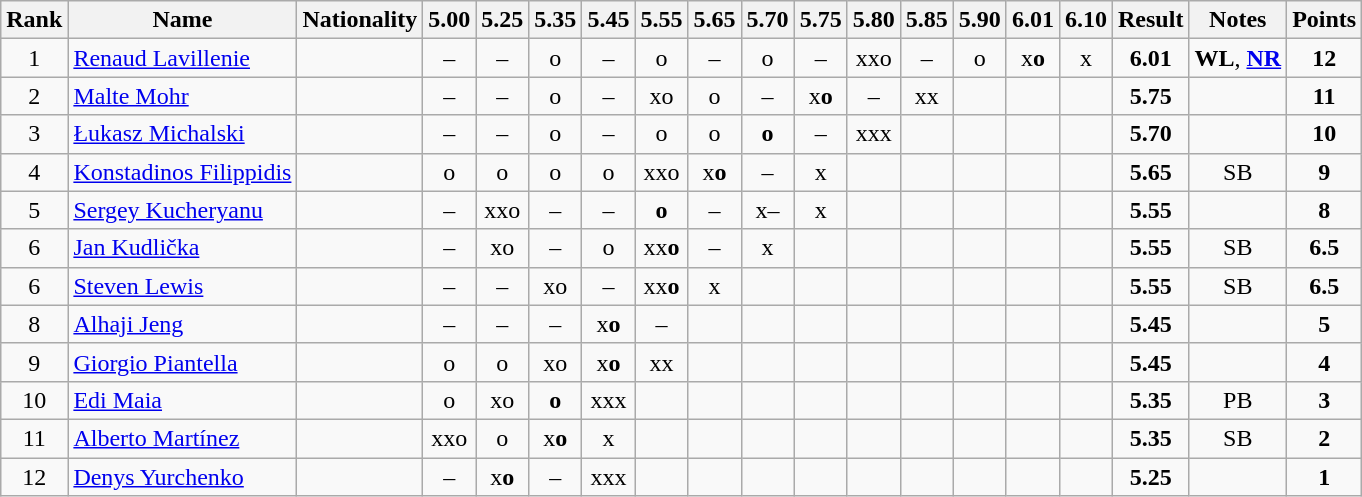<table class="wikitable sortable" style="text-align:center">
<tr>
<th>Rank</th>
<th>Name</th>
<th>Nationality</th>
<th>5.00</th>
<th>5.25</th>
<th>5.35</th>
<th>5.45</th>
<th>5.55</th>
<th>5.65</th>
<th>5.70</th>
<th>5.75</th>
<th>5.80</th>
<th>5.85</th>
<th>5.90</th>
<th>6.01</th>
<th>6.10</th>
<th>Result</th>
<th>Notes</th>
<th>Points</th>
</tr>
<tr>
<td>1</td>
<td align=left><a href='#'>Renaud Lavillenie</a></td>
<td align=left></td>
<td>–</td>
<td>–</td>
<td>o</td>
<td>–</td>
<td>o</td>
<td>–</td>
<td>o</td>
<td>–</td>
<td>xxo</td>
<td>–</td>
<td>o</td>
<td>x<strong>o</strong></td>
<td>x</td>
<td><strong>6.01</strong></td>
<td><strong>WL</strong>, <strong><a href='#'>NR</a></strong></td>
<td><strong>12</strong></td>
</tr>
<tr>
<td>2</td>
<td align=left><a href='#'>Malte Mohr</a></td>
<td align=left></td>
<td>–</td>
<td>–</td>
<td>o</td>
<td>–</td>
<td>xo</td>
<td>o</td>
<td>–</td>
<td>x<strong>o</strong></td>
<td>–</td>
<td>xx</td>
<td></td>
<td></td>
<td></td>
<td><strong>5.75</strong></td>
<td></td>
<td><strong>11</strong></td>
</tr>
<tr>
<td>3</td>
<td align=left><a href='#'>Łukasz Michalski</a></td>
<td align=left></td>
<td>–</td>
<td>–</td>
<td>o</td>
<td>–</td>
<td>o</td>
<td>o</td>
<td><strong>o</strong></td>
<td>–</td>
<td>xxx</td>
<td></td>
<td></td>
<td></td>
<td></td>
<td><strong>5.70</strong></td>
<td></td>
<td><strong>10</strong></td>
</tr>
<tr>
<td>4</td>
<td align=left><a href='#'>Konstadinos Filippidis</a></td>
<td align=left></td>
<td>o</td>
<td>o</td>
<td>o</td>
<td>o</td>
<td>xxo</td>
<td>x<strong>o</strong></td>
<td>–</td>
<td>x</td>
<td></td>
<td></td>
<td></td>
<td></td>
<td></td>
<td><strong>5.65</strong></td>
<td>SB</td>
<td><strong>9</strong></td>
</tr>
<tr>
<td>5</td>
<td align=left><a href='#'>Sergey Kucheryanu</a></td>
<td align=left></td>
<td>–</td>
<td>xxo</td>
<td>–</td>
<td>–</td>
<td><strong>o</strong></td>
<td>–</td>
<td>x–</td>
<td>x</td>
<td></td>
<td></td>
<td></td>
<td></td>
<td></td>
<td><strong>5.55</strong></td>
<td></td>
<td><strong>8</strong></td>
</tr>
<tr>
<td>6</td>
<td align=left><a href='#'>Jan Kudlička</a></td>
<td align=left></td>
<td>–</td>
<td>xo</td>
<td>–</td>
<td>o</td>
<td>xx<strong>o</strong></td>
<td>–</td>
<td>x</td>
<td></td>
<td></td>
<td></td>
<td></td>
<td></td>
<td></td>
<td><strong>5.55</strong></td>
<td>SB</td>
<td><strong>6.5</strong></td>
</tr>
<tr>
<td>6</td>
<td align=left><a href='#'>Steven Lewis</a></td>
<td align=left></td>
<td>–</td>
<td>–</td>
<td>xo</td>
<td>–</td>
<td>xx<strong>o</strong></td>
<td>x</td>
<td></td>
<td></td>
<td></td>
<td></td>
<td></td>
<td></td>
<td></td>
<td><strong>5.55</strong></td>
<td>SB</td>
<td><strong>6.5</strong></td>
</tr>
<tr>
<td>8</td>
<td align=left><a href='#'>Alhaji Jeng</a></td>
<td align=left></td>
<td>–</td>
<td>–</td>
<td>–</td>
<td>x<strong>o</strong></td>
<td>–</td>
<td></td>
<td></td>
<td></td>
<td></td>
<td></td>
<td></td>
<td></td>
<td></td>
<td><strong>5.45</strong></td>
<td></td>
<td><strong>5</strong></td>
</tr>
<tr>
<td>9</td>
<td align=left><a href='#'>Giorgio Piantella</a></td>
<td align=left></td>
<td>o</td>
<td>o</td>
<td>xo</td>
<td>x<strong>o</strong></td>
<td>xx</td>
<td></td>
<td></td>
<td></td>
<td></td>
<td></td>
<td></td>
<td></td>
<td></td>
<td><strong>5.45</strong></td>
<td></td>
<td><strong>4</strong></td>
</tr>
<tr>
<td>10</td>
<td align=left><a href='#'>Edi Maia</a></td>
<td align=left></td>
<td>o</td>
<td>xo</td>
<td><strong>o</strong></td>
<td>xxx</td>
<td></td>
<td></td>
<td></td>
<td></td>
<td></td>
<td></td>
<td></td>
<td></td>
<td></td>
<td><strong>5.35</strong></td>
<td>PB</td>
<td><strong>3</strong></td>
</tr>
<tr>
<td>11</td>
<td align=left><a href='#'>Alberto Martínez</a></td>
<td align=left></td>
<td>xxo</td>
<td>o</td>
<td>x<strong>o</strong></td>
<td>x</td>
<td></td>
<td></td>
<td></td>
<td></td>
<td></td>
<td></td>
<td></td>
<td></td>
<td></td>
<td><strong>5.35</strong></td>
<td>SB</td>
<td><strong>2</strong></td>
</tr>
<tr>
<td>12</td>
<td align=left><a href='#'>Denys Yurchenko</a></td>
<td align=left></td>
<td>–</td>
<td>x<strong>o</strong></td>
<td>–</td>
<td>xxx</td>
<td></td>
<td></td>
<td></td>
<td></td>
<td></td>
<td></td>
<td></td>
<td></td>
<td></td>
<td><strong>5.25</strong></td>
<td></td>
<td><strong>1</strong></td>
</tr>
</table>
